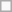<table class="wikitable" style="text-align:center;">
<tr>
<td></td>
</tr>
</table>
